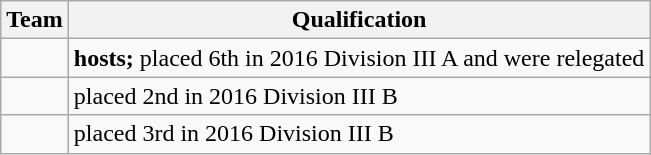<table class="wikitable">
<tr>
<th>Team</th>
<th>Qualification</th>
</tr>
<tr>
<td></td>
<td><strong>hosts;</strong> placed 6th in 2016 Division III A and were relegated</td>
</tr>
<tr>
<td></td>
<td>placed 2nd in 2016 Division III B</td>
</tr>
<tr>
<td></td>
<td>placed 3rd in 2016 Division III B</td>
</tr>
</table>
